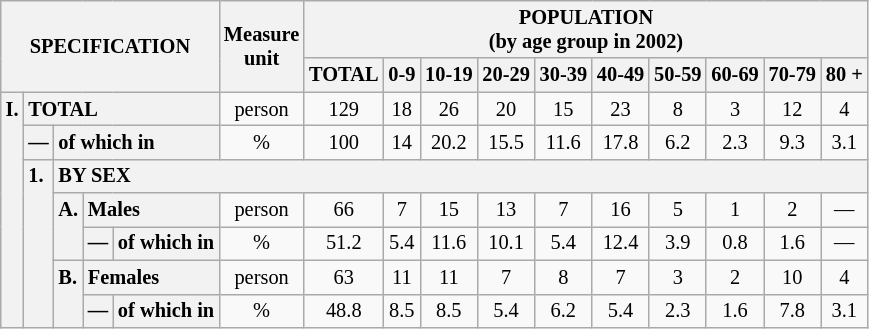<table class="wikitable" style="font-size:85%; text-align:center">
<tr>
<th rowspan="2" colspan="5">SPECIFICATION</th>
<th rowspan="2">Measure<br> unit</th>
<th colspan="10" rowspan="1">POPULATION<br> (by age group in 2002)</th>
</tr>
<tr>
<th>TOTAL</th>
<th>0-9</th>
<th>10-19</th>
<th>20-29</th>
<th>30-39</th>
<th>40-49</th>
<th>50-59</th>
<th>60-69</th>
<th>70-79</th>
<th>80 +</th>
</tr>
<tr>
<th style="text-align:left" valign="top" rowspan="7">I.</th>
<th style="text-align:left" colspan="4">TOTAL</th>
<td>person</td>
<td>129</td>
<td>18</td>
<td>26</td>
<td>20</td>
<td>15</td>
<td>23</td>
<td>8</td>
<td>3</td>
<td>12</td>
<td>4</td>
</tr>
<tr>
<th style="text-align:left" valign="top">—</th>
<th style="text-align:left" colspan="3">of which in</th>
<td>%</td>
<td>100</td>
<td>14</td>
<td>20.2</td>
<td>15.5</td>
<td>11.6</td>
<td>17.8</td>
<td>6.2</td>
<td>2.3</td>
<td>9.3</td>
<td>3.1</td>
</tr>
<tr>
<th style="text-align:left" valign="top" rowspan="5">1.</th>
<th style="text-align:left" colspan="14">BY SEX</th>
</tr>
<tr>
<th style="text-align:left" valign="top" rowspan="2">A.</th>
<th style="text-align:left" colspan="2">Males</th>
<td>person</td>
<td>66</td>
<td>7</td>
<td>15</td>
<td>13</td>
<td>7</td>
<td>16</td>
<td>5</td>
<td>1</td>
<td>2</td>
<td>—</td>
</tr>
<tr>
<th style="text-align:left" valign="top">—</th>
<th style="text-align:left" colspan="1">of which in</th>
<td>%</td>
<td>51.2</td>
<td>5.4</td>
<td>11.6</td>
<td>10.1</td>
<td>5.4</td>
<td>12.4</td>
<td>3.9</td>
<td>0.8</td>
<td>1.6</td>
<td>—</td>
</tr>
<tr>
<th style="text-align:left" valign="top" rowspan="2">B.</th>
<th style="text-align:left" colspan="2">Females</th>
<td>person</td>
<td>63</td>
<td>11</td>
<td>11</td>
<td>7</td>
<td>8</td>
<td>7</td>
<td>3</td>
<td>2</td>
<td>10</td>
<td>4</td>
</tr>
<tr>
<th style="text-align:left" valign="top">—</th>
<th style="text-align:left" colspan="1">of which in</th>
<td>%</td>
<td>48.8</td>
<td>8.5</td>
<td>8.5</td>
<td>5.4</td>
<td>6.2</td>
<td>5.4</td>
<td>2.3</td>
<td>1.6</td>
<td>7.8</td>
<td>3.1</td>
</tr>
</table>
